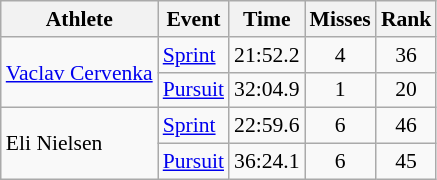<table class="wikitable" style="font-size:90%">
<tr>
<th>Athlete</th>
<th>Event</th>
<th>Time</th>
<th>Misses</th>
<th>Rank</th>
</tr>
<tr align=center>
<td align=left rowspan=2><a href='#'>Vaclav Cervenka</a></td>
<td align=left><a href='#'>Sprint</a></td>
<td>21:52.2</td>
<td>4</td>
<td>36</td>
</tr>
<tr align=center>
<td align=left><a href='#'>Pursuit</a></td>
<td>32:04.9</td>
<td>1</td>
<td>20</td>
</tr>
<tr align=center>
<td align=left rowspan=2>Eli Nielsen</td>
<td align=left><a href='#'>Sprint</a></td>
<td>22:59.6</td>
<td>6</td>
<td>46</td>
</tr>
<tr align=center>
<td align=left><a href='#'>Pursuit</a></td>
<td>36:24.1</td>
<td>6</td>
<td>45</td>
</tr>
</table>
